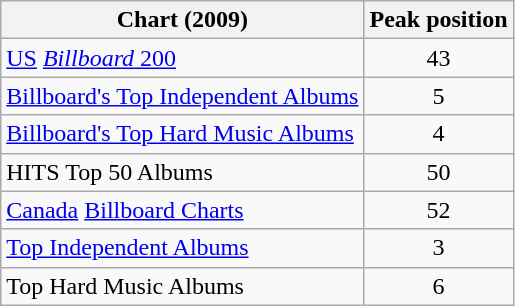<table class="wikitable sortable">
<tr>
<th>Chart (2009)</th>
<th>Peak position</th>
</tr>
<tr>
<td><a href='#'>US</a> <a href='#'><em>Billboard</em> 200</a></td>
<td align="center">43</td>
</tr>
<tr>
<td><a href='#'>Billboard's Top Independent Albums</a></td>
<td align="center">5</td>
</tr>
<tr>
<td align="left"><a href='#'>Billboard's Top Hard Music Albums</a></td>
<td align="center">4</td>
</tr>
<tr>
<td align="left">HITS Top 50 Albums</td>
<td align="center">50</td>
</tr>
<tr>
<td><a href='#'>Canada</a> <a href='#'>Billboard Charts</a></td>
<td align="center">52</td>
</tr>
<tr>
<td><a href='#'>Top Independent Albums</a></td>
<td align="center">3</td>
</tr>
<tr>
<td align="left">Top Hard Music Albums</td>
<td align="center">6</td>
</tr>
</table>
